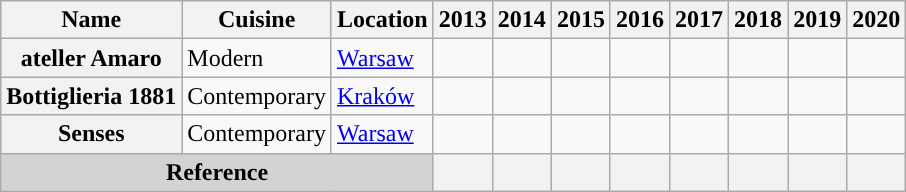<table class="wikitable sortable plainrowheaders" style="text-align:left;"">
<tr>
<th scope="col">Name</th>
<th scope="col">Cuisine</th>
<th scope="col">Location</th>
<th scope="col">2013</th>
<th scope="col">2014</th>
<th scope="col">2015</th>
<th scope="col">2016</th>
<th scope="col">2017</th>
<th scope="col">2018</th>
<th scope="col">2019</th>
<th scope="col">2020</th>
</tr>
<tr>
<th scope="row">ateller Amaro</th>
<td>Modern</td>
<td><a href='#'>Warsaw</a></td>
<td></td>
<td></td>
<td></td>
<td></td>
<td></td>
<td></td>
<td></td>
<td></td>
</tr>
<tr>
<th scope="row">Bottiglieria 1881</th>
<td>Contemporary</td>
<td><a href='#'>Kraków</a></td>
<td></td>
<td></td>
<td></td>
<td></td>
<td></td>
<td></td>
<td></td>
<td></td>
</tr>
<tr>
<th scope="row">Senses</th>
<td>Contemporary</td>
<td><a href='#'>Warsaw</a></td>
<td></td>
<td></td>
<td></td>
<td></td>
<td></td>
<td></td>
<td></td>
<td></td>
</tr>
<tr>
<th colspan="3" style="text-align: center;background: lightgray;">Reference</th>
<th></th>
<th></th>
<th></th>
<th></th>
<th></th>
<th></th>
<th></th>
<th></th>
</tr>
</table>
